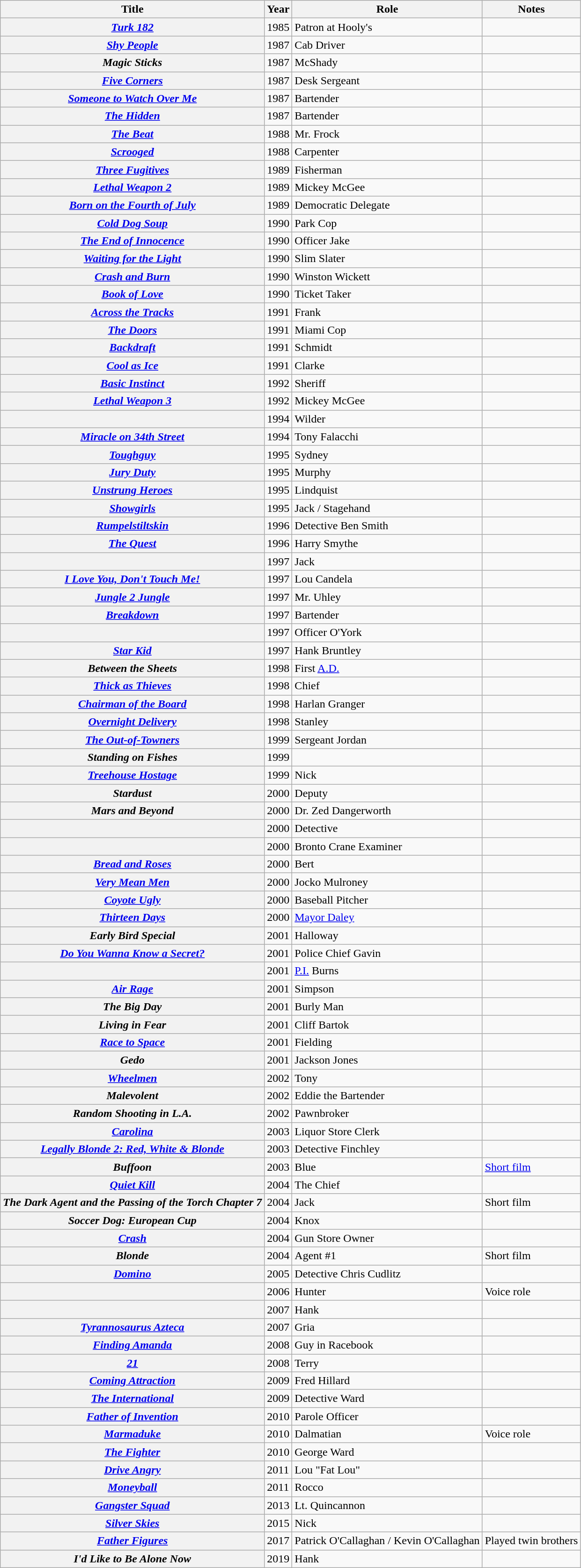<table class="wikitable sortable plainrowheaders unsortable">
<tr>
<th scope="col">Title</th>
<th scope="col">Year</th>
<th scope="col">Role</th>
<th scope="col" class="unsortable">Notes</th>
</tr>
<tr>
<th scope="row"><em><a href='#'>Turk 182</a></em></th>
<td>1985</td>
<td>Patron at Hooly's</td>
<td></td>
</tr>
<tr>
<th scope="row"><em><a href='#'>Shy People</a></em></th>
<td>1987</td>
<td>Cab Driver</td>
<td></td>
</tr>
<tr>
<th scope="row"><em>Magic Sticks</em></th>
<td>1987</td>
<td>McShady</td>
<td></td>
</tr>
<tr>
<th scope="row"><em><a href='#'>Five Corners</a></em></th>
<td>1987</td>
<td>Desk Sergeant</td>
<td></td>
</tr>
<tr>
<th scope="row"><em><a href='#'>Someone to Watch Over Me</a></em></th>
<td>1987</td>
<td>Bartender</td>
<td></td>
</tr>
<tr>
<th scope="row"><em><a href='#'>The Hidden</a></em></th>
<td>1987</td>
<td>Bartender</td>
<td></td>
</tr>
<tr>
<th scope="row"><em><a href='#'>The Beat</a></em></th>
<td>1988</td>
<td>Mr. Frock</td>
<td></td>
</tr>
<tr>
<th scope="row"><em><a href='#'>Scrooged</a></em></th>
<td>1988</td>
<td>Carpenter</td>
<td></td>
</tr>
<tr>
<th scope="row"><em><a href='#'>Three Fugitives</a></em></th>
<td>1989</td>
<td>Fisherman</td>
<td></td>
</tr>
<tr>
<th scope="row"><em><a href='#'>Lethal Weapon 2</a></em></th>
<td>1989</td>
<td>Mickey McGee</td>
<td></td>
</tr>
<tr>
<th scope="row"><em><a href='#'>Born on the Fourth of July</a></em></th>
<td>1989</td>
<td>Democratic Delegate</td>
<td></td>
</tr>
<tr>
<th scope="row"><em><a href='#'>Cold Dog Soup</a></em></th>
<td>1990</td>
<td>Park Cop</td>
<td></td>
</tr>
<tr>
<th scope="row"><em><a href='#'>The End of Innocence</a></em></th>
<td>1990</td>
<td>Officer Jake</td>
<td></td>
</tr>
<tr>
<th scope="row"><em><a href='#'>Waiting for the Light</a></em></th>
<td>1990</td>
<td>Slim Slater</td>
<td></td>
</tr>
<tr>
<th scope="row"><em><a href='#'>Crash and Burn</a></em></th>
<td>1990</td>
<td>Winston Wickett</td>
<td></td>
</tr>
<tr>
<th scope="row"><em><a href='#'>Book of Love</a></em></th>
<td>1990</td>
<td>Ticket Taker</td>
<td></td>
</tr>
<tr>
<th scope="row"><em><a href='#'>Across the Tracks</a></em></th>
<td>1991</td>
<td>Frank</td>
<td></td>
</tr>
<tr>
<th scope="row"><em><a href='#'>The Doors</a></em></th>
<td>1991</td>
<td>Miami Cop</td>
<td></td>
</tr>
<tr>
<th scope="row"><em><a href='#'>Backdraft</a></em></th>
<td>1991</td>
<td>Schmidt</td>
<td></td>
</tr>
<tr>
<th scope="row"><em><a href='#'>Cool as Ice</a></em></th>
<td>1991</td>
<td>Clarke</td>
<td></td>
</tr>
<tr>
<th scope="row"><em><a href='#'>Basic Instinct</a></em></th>
<td>1992</td>
<td>Sheriff</td>
<td></td>
</tr>
<tr>
<th scope="row"><em><a href='#'>Lethal Weapon 3</a></em></th>
<td>1992</td>
<td>Mickey McGee</td>
</tr>
<tr>
<th scope="row"><em></em></th>
<td>1994</td>
<td>Wilder</td>
<td></td>
</tr>
<tr>
<th scope="row"><em><a href='#'>Miracle on 34th Street</a></em></th>
<td>1994</td>
<td>Tony Falacchi</td>
<td></td>
</tr>
<tr>
<th scope="row"><em><a href='#'>Toughguy</a></em></th>
<td>1995</td>
<td>Sydney</td>
<td></td>
</tr>
<tr>
<th scope="row"><em><a href='#'>Jury Duty</a></em></th>
<td>1995</td>
<td>Murphy</td>
<td></td>
</tr>
<tr>
<th scope="row"><em><a href='#'>Unstrung Heroes</a></em></th>
<td>1995</td>
<td>Lindquist</td>
<td></td>
</tr>
<tr>
<th scope="row"><em><a href='#'>Showgirls</a></em></th>
<td>1995</td>
<td>Jack / Stagehand</td>
<td></td>
</tr>
<tr>
<th scope="row"><em><a href='#'>Rumpelstiltskin</a></em></th>
<td>1996</td>
<td>Detective Ben Smith</td>
<td></td>
</tr>
<tr>
<th scope="row"><em><a href='#'>The Quest</a></em></th>
<td>1996</td>
<td>Harry Smythe</td>
<td></td>
</tr>
<tr>
<th scope="row"><em></em></th>
<td>1997</td>
<td>Jack</td>
<td></td>
</tr>
<tr>
<th scope="row"><em><a href='#'>I Love You, Don't Touch Me!</a></em></th>
<td>1997</td>
<td>Lou Candela</td>
<td></td>
</tr>
<tr>
<th scope="row"><em><a href='#'>Jungle 2 Jungle</a></em></th>
<td>1997</td>
<td>Mr. Uhley</td>
<td></td>
</tr>
<tr>
<th scope="row"><em><a href='#'>Breakdown</a></em></th>
<td>1997</td>
<td>Bartender</td>
<td></td>
</tr>
<tr>
<th scope="row"><em></em></th>
<td>1997</td>
<td>Officer O'York</td>
<td></td>
</tr>
<tr>
<th scope="row"><em><a href='#'>Star Kid</a></em></th>
<td>1997</td>
<td>Hank Bruntley</td>
<td></td>
</tr>
<tr>
<th scope="row"><em>Between the Sheets</em></th>
<td>1998</td>
<td>First <a href='#'>A.D.</a></td>
<td></td>
</tr>
<tr>
<th scope="row"><em><a href='#'>Thick as Thieves</a></em></th>
<td>1998</td>
<td>Chief</td>
<td></td>
</tr>
<tr>
<th scope="row"><em><a href='#'>Chairman of the Board</a></em></th>
<td>1998</td>
<td>Harlan Granger</td>
<td></td>
</tr>
<tr>
<th scope="row"><em><a href='#'>Overnight Delivery</a></em></th>
<td>1998</td>
<td>Stanley</td>
<td></td>
</tr>
<tr>
<th scope="row"><em><a href='#'>The Out-of-Towners</a></em></th>
<td>1999</td>
<td>Sergeant Jordan</td>
<td></td>
</tr>
<tr>
<th scope="row"><em>Standing on Fishes</em></th>
<td>1999</td>
<td></td>
<td></td>
</tr>
<tr>
<th scope="row"><em><a href='#'>Treehouse Hostage</a></em></th>
<td>1999</td>
<td>Nick</td>
<td></td>
</tr>
<tr>
<th scope="row"><em>Stardust</em></th>
<td>2000</td>
<td>Deputy</td>
<td></td>
</tr>
<tr>
<th scope="row"><em>Mars and Beyond</em></th>
<td>2000</td>
<td>Dr. Zed Dangerworth</td>
<td></td>
</tr>
<tr>
<th scope="row"><em></em></th>
<td>2000</td>
<td>Detective</td>
<td></td>
</tr>
<tr>
<th scope="row"><em></em></th>
<td>2000</td>
<td>Bronto Crane Examiner</td>
<td></td>
</tr>
<tr>
<th scope="row"><em><a href='#'>Bread and Roses</a></em></th>
<td>2000</td>
<td>Bert</td>
<td></td>
</tr>
<tr>
<th scope="row"><em><a href='#'>Very Mean Men</a></em></th>
<td>2000</td>
<td>Jocko Mulroney</td>
<td></td>
</tr>
<tr>
<th scope="row"><em><a href='#'>Coyote Ugly</a></em></th>
<td>2000</td>
<td>Baseball Pitcher</td>
<td></td>
</tr>
<tr>
<th scope="row"><em><a href='#'>Thirteen Days</a></em></th>
<td>2000</td>
<td><a href='#'>Mayor Daley</a></td>
<td></td>
</tr>
<tr>
<th scope="row"><em>Early Bird Special</em></th>
<td>2001</td>
<td>Halloway</td>
<td></td>
</tr>
<tr>
<th scope="row"><em><a href='#'>Do You Wanna Know a Secret?</a></em></th>
<td>2001</td>
<td>Police Chief Gavin</td>
<td></td>
</tr>
<tr>
<th scope="row"><em></em></th>
<td>2001</td>
<td><a href='#'>P.I.</a> Burns</td>
<td></td>
</tr>
<tr>
<th scope="row"><em><a href='#'>Air Rage</a></em></th>
<td>2001</td>
<td>Simpson</td>
<td></td>
</tr>
<tr>
<th scope="row"><em>The Big Day</em></th>
<td>2001</td>
<td>Burly Man</td>
<td></td>
</tr>
<tr>
<th scope="row"><em>Living in Fear</em></th>
<td>2001</td>
<td>Cliff Bartok</td>
<td></td>
</tr>
<tr>
<th scope="row"><em><a href='#'>Race to Space</a></em></th>
<td>2001</td>
<td>Fielding</td>
<td></td>
</tr>
<tr>
<th scope="row"><em>Gedo</em></th>
<td>2001</td>
<td>Jackson Jones</td>
<td></td>
</tr>
<tr>
<th scope="row"><em><a href='#'>Wheelmen</a></em></th>
<td>2002</td>
<td>Tony</td>
<td></td>
</tr>
<tr>
<th scope="row"><em>Malevolent</em></th>
<td>2002</td>
<td>Eddie the Bartender</td>
<td></td>
</tr>
<tr>
<th scope="row"><em>Random Shooting in L.A.</em></th>
<td>2002</td>
<td>Pawnbroker</td>
<td></td>
</tr>
<tr>
<th scope="row"><em><a href='#'>Carolina</a></em></th>
<td>2003</td>
<td>Liquor Store Clerk</td>
<td></td>
</tr>
<tr>
<th scope="row"><em><a href='#'>Legally Blonde 2: Red, White & Blonde</a></em></th>
<td>2003</td>
<td>Detective Finchley</td>
<td></td>
</tr>
<tr>
<th scope="row"><em>Buffoon</em></th>
<td>2003</td>
<td>Blue</td>
<td><a href='#'>Short film</a></td>
</tr>
<tr>
<th scope="row"><em><a href='#'>Quiet Kill</a></em></th>
<td>2004</td>
<td>The Chief</td>
<td></td>
</tr>
<tr>
<th scope="row"><em>The Dark Agent and the Passing of the Torch Chapter 7</em></th>
<td>2004</td>
<td>Jack</td>
<td>Short film</td>
</tr>
<tr>
<th scope="row"><em>Soccer Dog: European Cup</em></th>
<td>2004</td>
<td>Knox</td>
<td></td>
</tr>
<tr>
<th scope="row"><em><a href='#'>Crash</a></em></th>
<td>2004</td>
<td>Gun Store Owner</td>
<td></td>
</tr>
<tr>
<th scope="row"><em>Blonde</em></th>
<td>2004</td>
<td>Agent #1</td>
<td>Short film</td>
</tr>
<tr>
<th scope="row"><em><a href='#'>Domino</a></em></th>
<td>2005</td>
<td>Detective Chris Cudlitz</td>
<td></td>
</tr>
<tr>
<th scope="row"><em></em></th>
<td>2006</td>
<td>Hunter</td>
<td>Voice role</td>
</tr>
<tr>
<th scope="row"><em></em></th>
<td>2007</td>
<td>Hank</td>
<td></td>
</tr>
<tr>
<th scope="row"><em><a href='#'>Tyrannosaurus Azteca</a></em></th>
<td>2007</td>
<td>Gria</td>
<td></td>
</tr>
<tr>
<th scope="row"><em><a href='#'>Finding Amanda</a></em></th>
<td>2008</td>
<td>Guy in Racebook</td>
<td></td>
</tr>
<tr>
<th scope="row"><em><a href='#'>21</a></em></th>
<td>2008</td>
<td>Terry</td>
<td></td>
</tr>
<tr>
<th scope="row"><em><a href='#'>Coming Attraction</a></em></th>
<td>2009</td>
<td>Fred Hillard</td>
<td></td>
</tr>
<tr>
<th scope="row"><em><a href='#'>The International</a></em></th>
<td>2009</td>
<td>Detective Ward</td>
<td></td>
</tr>
<tr>
<th scope="row"><em><a href='#'>Father of Invention</a></em></th>
<td>2010</td>
<td>Parole Officer</td>
<td></td>
</tr>
<tr>
<th scope="row"><em><a href='#'>Marmaduke</a></em></th>
<td>2010</td>
<td>Dalmatian</td>
<td>Voice role</td>
</tr>
<tr>
<th scope="row"><em><a href='#'>The Fighter</a></em></th>
<td>2010</td>
<td>George Ward</td>
<td></td>
</tr>
<tr>
<th scope="row"><em><a href='#'>Drive Angry</a></em></th>
<td>2011</td>
<td>Lou "Fat Lou"</td>
<td></td>
</tr>
<tr>
<th scope="row"><em><a href='#'>Moneyball</a></em></th>
<td>2011</td>
<td>Rocco</td>
<td></td>
</tr>
<tr>
<th scope="row"><em><a href='#'>Gangster Squad</a></em></th>
<td>2013</td>
<td>Lt. Quincannon</td>
<td></td>
</tr>
<tr>
<th scope="row"><em><a href='#'>Silver Skies</a></em></th>
<td>2015</td>
<td>Nick</td>
<td></td>
</tr>
<tr>
<th scope="row"><em><a href='#'>Father Figures</a></em></th>
<td>2017</td>
<td>Patrick O'Callaghan / Kevin O'Callaghan</td>
<td>Played twin brothers</td>
</tr>
<tr>
<th scope="row"><em>I'd Like to Be Alone Now</em></th>
<td>2019</td>
<td>Hank</td>
<td></td>
</tr>
</table>
